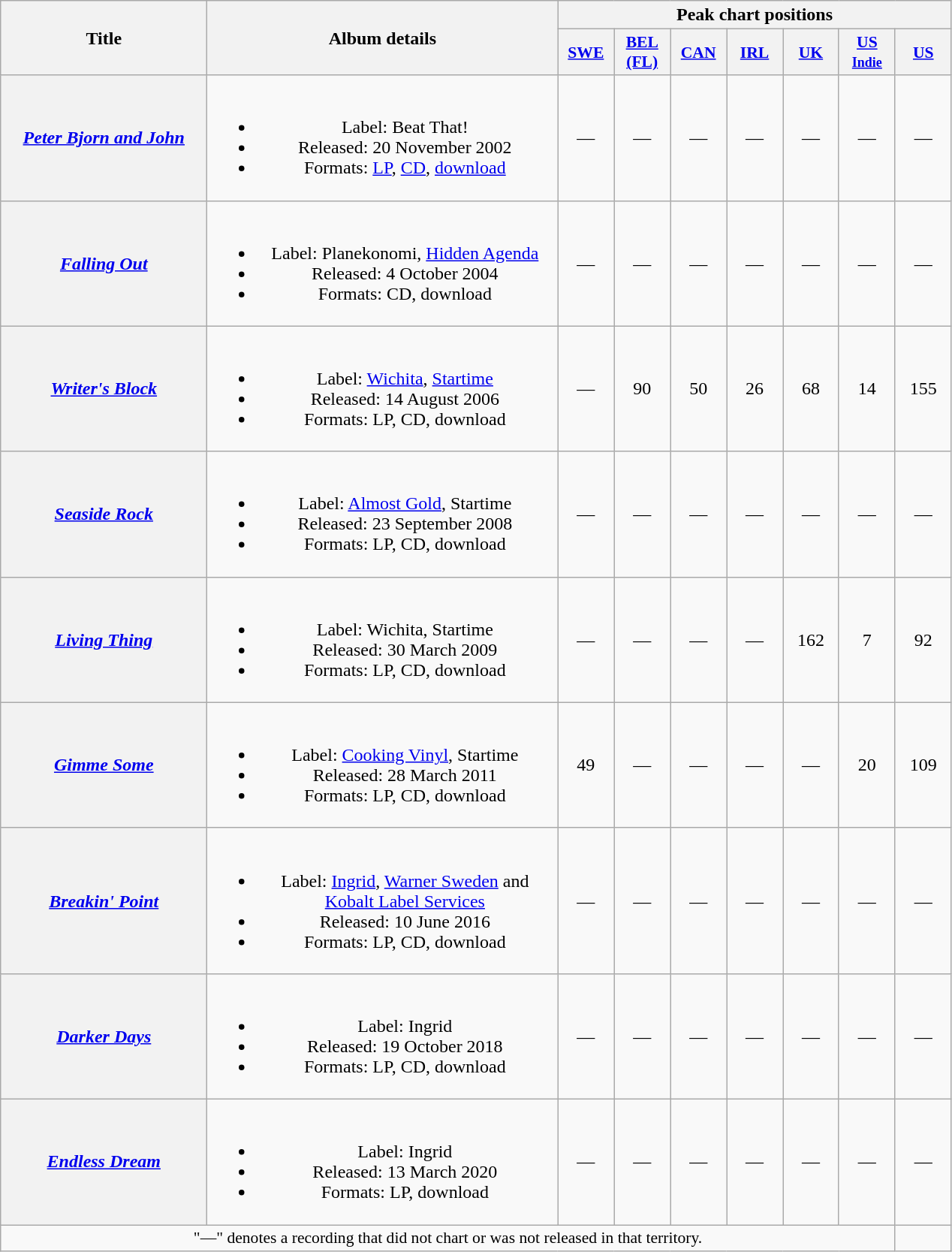<table class="wikitable plainrowheaders" style="text-align:center;">
<tr>
<th scope="col" rowspan="2" style="width:11em;">Title</th>
<th scope="col" rowspan="2" style="width:19em;">Album details</th>
<th scope="col" colspan="7">Peak chart positions</th>
</tr>
<tr>
<th scope="col" style="width:3em;font-size:90%;"><a href='#'>SWE</a><br></th>
<th scope="col" style="width:3em;font-size:90%;"><a href='#'>BEL<br>(FL)</a><br></th>
<th scope="col" style="width:3em;font-size:90%;"><a href='#'>CAN</a><br></th>
<th scope="col" style="width:3em;font-size:90%;"><a href='#'>IRL</a><br></th>
<th scope="col" style="width:3em;font-size:90%;"><a href='#'>UK</a><br></th>
<th scope="col" style="width:3em;font-size:90%;"><a href='#'>US<br><small>Indie</small></a><br></th>
<th scope="col" style="width:3em;font-size:90%;"><a href='#'>US</a><br></th>
</tr>
<tr>
<th scope="row"><em><a href='#'>Peter Bjorn and John</a></em></th>
<td><br><ul><li>Label: Beat That!</li><li>Released: 20 November 2002</li><li>Formats: <a href='#'>LP</a>, <a href='#'>CD</a>, <a href='#'>download</a></li></ul></td>
<td>—</td>
<td>—</td>
<td>—</td>
<td>—</td>
<td>—</td>
<td>—</td>
<td>—</td>
</tr>
<tr>
<th scope="row"><em><a href='#'>Falling Out</a></em></th>
<td><br><ul><li>Label: Planekonomi, <a href='#'>Hidden Agenda</a></li><li>Released: 4 October 2004</li><li>Formats: CD, download</li></ul></td>
<td>—</td>
<td>—</td>
<td>—</td>
<td>—</td>
<td>—</td>
<td>—</td>
<td>—</td>
</tr>
<tr>
<th scope="row"><em><a href='#'>Writer's Block</a></em></th>
<td><br><ul><li>Label: <a href='#'>Wichita</a>, <a href='#'>Startime</a></li><li>Released: 14 August 2006</li><li>Formats: LP, CD, download</li></ul></td>
<td>—</td>
<td>90</td>
<td>50</td>
<td>26</td>
<td>68</td>
<td>14</td>
<td>155</td>
</tr>
<tr>
<th scope="row"><em><a href='#'>Seaside Rock</a></em></th>
<td><br><ul><li>Label: <a href='#'>Almost Gold</a>, Startime</li><li>Released: 23 September 2008</li><li>Formats: LP, CD, download</li></ul></td>
<td>—</td>
<td>—</td>
<td>—</td>
<td>—</td>
<td>—</td>
<td>—</td>
<td>—</td>
</tr>
<tr>
<th scope="row"><em><a href='#'>Living Thing</a></em></th>
<td><br><ul><li>Label: Wichita, Startime</li><li>Released: 30 March 2009</li><li>Formats: LP, CD, download</li></ul></td>
<td>—</td>
<td>—</td>
<td>—</td>
<td>—</td>
<td>162</td>
<td>7</td>
<td>92</td>
</tr>
<tr>
<th scope="row"><em><a href='#'>Gimme Some</a></em></th>
<td><br><ul><li>Label: <a href='#'>Cooking Vinyl</a>, Startime</li><li>Released: 28 March 2011</li><li>Formats: LP, CD, download</li></ul></td>
<td>49</td>
<td>—</td>
<td>—</td>
<td>—</td>
<td>—</td>
<td>20</td>
<td>109</td>
</tr>
<tr>
<th scope="row"><em><a href='#'>Breakin' Point</a></em></th>
<td><br><ul><li>Label: <a href='#'>Ingrid</a>, <a href='#'>Warner Sweden</a> and <a href='#'>Kobalt Label Services</a></li><li>Released: 10 June 2016</li><li>Formats: LP, CD, download</li></ul></td>
<td>—</td>
<td>—</td>
<td>—</td>
<td>—</td>
<td>—</td>
<td>—</td>
<td>—</td>
</tr>
<tr>
<th scope="row"><em><a href='#'>Darker Days</a></em></th>
<td><br><ul><li>Label: Ingrid</li><li>Released: 19 October 2018</li><li>Formats: LP, CD, download</li></ul></td>
<td>—</td>
<td>—</td>
<td>—</td>
<td>—</td>
<td>—</td>
<td>—</td>
<td>—</td>
</tr>
<tr>
<th scope="row"><em><a href='#'>Endless Dream</a></em></th>
<td><br><ul><li>Label: Ingrid</li><li>Released: 13 March 2020</li><li>Formats: LP, download</li></ul></td>
<td>—</td>
<td>—</td>
<td>—</td>
<td>—</td>
<td>—</td>
<td>—</td>
<td>—</td>
</tr>
<tr>
<td colspan="8" style="font-size:90%">"—" denotes a recording that did not chart or was not released in that territory.</td>
</tr>
</table>
